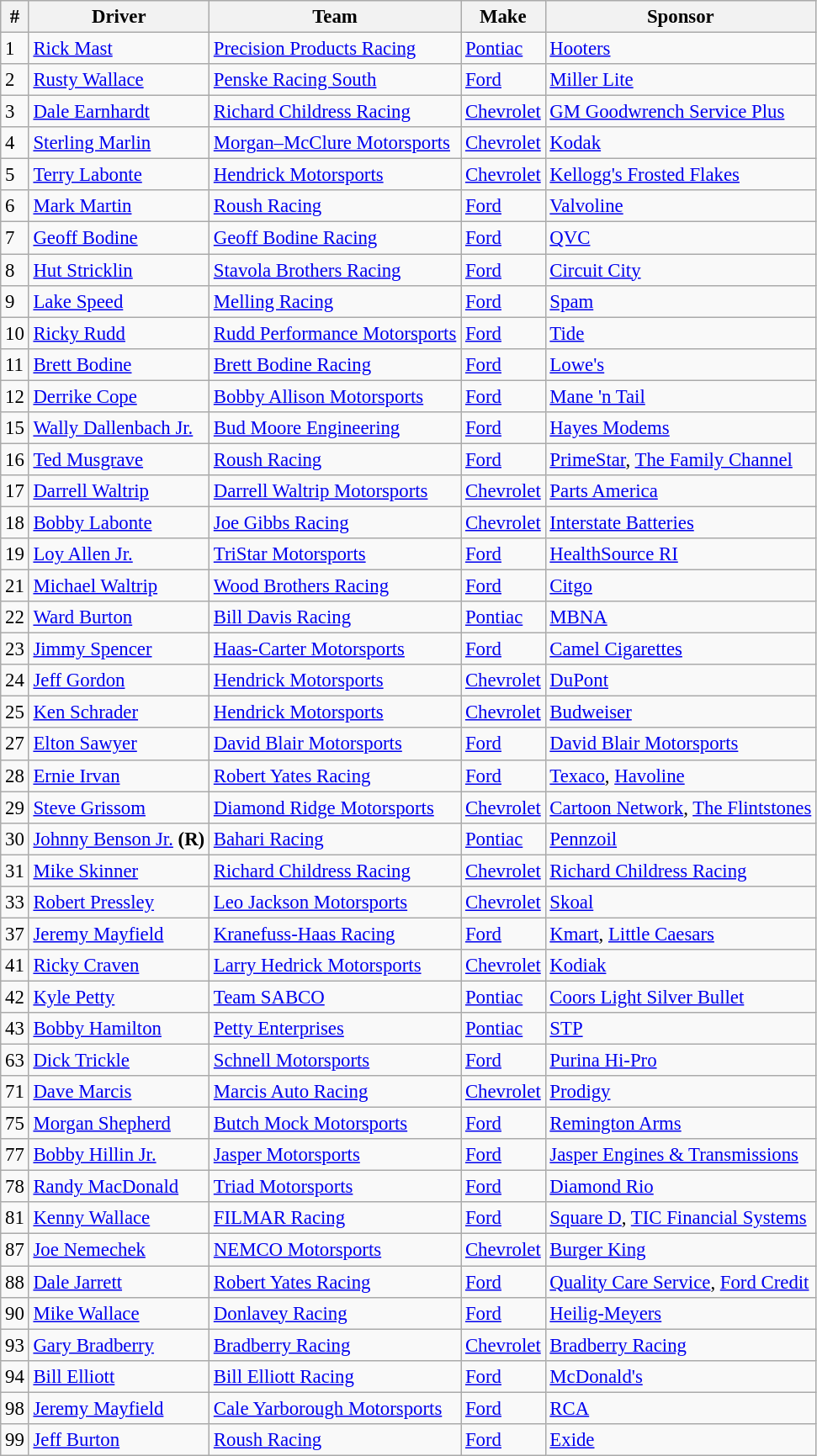<table class="wikitable" style="font-size:95%">
<tr>
<th>#</th>
<th>Driver</th>
<th>Team</th>
<th>Make</th>
<th>Sponsor</th>
</tr>
<tr>
<td>1</td>
<td><a href='#'>Rick Mast</a></td>
<td><a href='#'>Precision Products Racing</a></td>
<td><a href='#'>Pontiac</a></td>
<td><a href='#'>Hooters</a></td>
</tr>
<tr>
<td>2</td>
<td><a href='#'>Rusty Wallace</a></td>
<td><a href='#'>Penske Racing South</a></td>
<td><a href='#'>Ford</a></td>
<td><a href='#'>Miller Lite</a></td>
</tr>
<tr>
<td>3</td>
<td><a href='#'>Dale Earnhardt</a></td>
<td><a href='#'>Richard Childress Racing</a></td>
<td><a href='#'>Chevrolet</a></td>
<td><a href='#'>GM Goodwrench Service Plus</a></td>
</tr>
<tr>
<td>4</td>
<td><a href='#'>Sterling Marlin</a></td>
<td><a href='#'>Morgan–McClure Motorsports</a></td>
<td><a href='#'>Chevrolet</a></td>
<td><a href='#'>Kodak</a></td>
</tr>
<tr>
<td>5</td>
<td><a href='#'>Terry Labonte</a></td>
<td><a href='#'>Hendrick Motorsports</a></td>
<td><a href='#'>Chevrolet</a></td>
<td><a href='#'>Kellogg's Frosted Flakes</a></td>
</tr>
<tr>
<td>6</td>
<td><a href='#'>Mark Martin</a></td>
<td><a href='#'>Roush Racing</a></td>
<td><a href='#'>Ford</a></td>
<td><a href='#'>Valvoline</a></td>
</tr>
<tr>
<td>7</td>
<td><a href='#'>Geoff Bodine</a></td>
<td><a href='#'>Geoff Bodine Racing</a></td>
<td><a href='#'>Ford</a></td>
<td><a href='#'>QVC</a></td>
</tr>
<tr>
<td>8</td>
<td><a href='#'>Hut Stricklin</a></td>
<td><a href='#'>Stavola Brothers Racing</a></td>
<td><a href='#'>Ford</a></td>
<td><a href='#'>Circuit City</a></td>
</tr>
<tr>
<td>9</td>
<td><a href='#'>Lake Speed</a></td>
<td><a href='#'>Melling Racing</a></td>
<td><a href='#'>Ford</a></td>
<td><a href='#'>Spam</a></td>
</tr>
<tr>
<td>10</td>
<td><a href='#'>Ricky Rudd</a></td>
<td><a href='#'>Rudd Performance Motorsports</a></td>
<td><a href='#'>Ford</a></td>
<td><a href='#'>Tide</a></td>
</tr>
<tr>
<td>11</td>
<td><a href='#'>Brett Bodine</a></td>
<td><a href='#'>Brett Bodine Racing</a></td>
<td><a href='#'>Ford</a></td>
<td><a href='#'>Lowe's</a></td>
</tr>
<tr>
<td>12</td>
<td><a href='#'>Derrike Cope</a></td>
<td><a href='#'>Bobby Allison Motorsports</a></td>
<td><a href='#'>Ford</a></td>
<td><a href='#'>Mane 'n Tail</a></td>
</tr>
<tr>
<td>15</td>
<td><a href='#'>Wally Dallenbach Jr.</a></td>
<td><a href='#'>Bud Moore Engineering</a></td>
<td><a href='#'>Ford</a></td>
<td><a href='#'>Hayes Modems</a></td>
</tr>
<tr>
<td>16</td>
<td><a href='#'>Ted Musgrave</a></td>
<td><a href='#'>Roush Racing</a></td>
<td><a href='#'>Ford</a></td>
<td><a href='#'>PrimeStar</a>, <a href='#'>The Family Channel</a></td>
</tr>
<tr>
<td>17</td>
<td><a href='#'>Darrell Waltrip</a></td>
<td><a href='#'>Darrell Waltrip Motorsports</a></td>
<td><a href='#'>Chevrolet</a></td>
<td><a href='#'>Parts America</a></td>
</tr>
<tr>
<td>18</td>
<td><a href='#'>Bobby Labonte</a></td>
<td><a href='#'>Joe Gibbs Racing</a></td>
<td><a href='#'>Chevrolet</a></td>
<td><a href='#'>Interstate Batteries</a></td>
</tr>
<tr>
<td>19</td>
<td><a href='#'>Loy Allen Jr.</a></td>
<td><a href='#'>TriStar Motorsports</a></td>
<td><a href='#'>Ford</a></td>
<td><a href='#'>HealthSource RI</a></td>
</tr>
<tr>
<td>21</td>
<td><a href='#'>Michael Waltrip</a></td>
<td><a href='#'>Wood Brothers Racing</a></td>
<td><a href='#'>Ford</a></td>
<td><a href='#'>Citgo</a></td>
</tr>
<tr>
<td>22</td>
<td><a href='#'>Ward Burton</a></td>
<td><a href='#'>Bill Davis Racing</a></td>
<td><a href='#'>Pontiac</a></td>
<td><a href='#'>MBNA</a></td>
</tr>
<tr>
<td>23</td>
<td><a href='#'>Jimmy Spencer</a></td>
<td><a href='#'>Haas-Carter Motorsports</a></td>
<td><a href='#'>Ford</a></td>
<td><a href='#'>Camel Cigarettes</a></td>
</tr>
<tr>
<td>24</td>
<td><a href='#'>Jeff Gordon</a></td>
<td><a href='#'>Hendrick Motorsports</a></td>
<td><a href='#'>Chevrolet</a></td>
<td><a href='#'>DuPont</a></td>
</tr>
<tr>
<td>25</td>
<td><a href='#'>Ken Schrader</a></td>
<td><a href='#'>Hendrick Motorsports</a></td>
<td><a href='#'>Chevrolet</a></td>
<td><a href='#'>Budweiser</a></td>
</tr>
<tr>
<td>27</td>
<td><a href='#'>Elton Sawyer</a></td>
<td><a href='#'>David Blair Motorsports</a></td>
<td><a href='#'>Ford</a></td>
<td><a href='#'>David Blair Motorsports</a></td>
</tr>
<tr>
<td>28</td>
<td><a href='#'>Ernie Irvan</a></td>
<td><a href='#'>Robert Yates Racing</a></td>
<td><a href='#'>Ford</a></td>
<td><a href='#'>Texaco</a>, <a href='#'>Havoline</a></td>
</tr>
<tr>
<td>29</td>
<td><a href='#'>Steve Grissom</a></td>
<td><a href='#'>Diamond Ridge Motorsports</a></td>
<td><a href='#'>Chevrolet</a></td>
<td><a href='#'>Cartoon Network</a>, <a href='#'>The Flintstones</a></td>
</tr>
<tr>
<td>30</td>
<td><a href='#'>Johnny Benson Jr.</a> <strong>(R)</strong></td>
<td><a href='#'>Bahari Racing</a></td>
<td><a href='#'>Pontiac</a></td>
<td><a href='#'>Pennzoil</a></td>
</tr>
<tr>
<td>31</td>
<td><a href='#'>Mike Skinner</a></td>
<td><a href='#'>Richard Childress Racing</a></td>
<td><a href='#'>Chevrolet</a></td>
<td><a href='#'>Richard Childress Racing</a></td>
</tr>
<tr>
<td>33</td>
<td><a href='#'>Robert Pressley</a></td>
<td><a href='#'>Leo Jackson Motorsports</a></td>
<td><a href='#'>Chevrolet</a></td>
<td><a href='#'>Skoal</a></td>
</tr>
<tr>
<td>37</td>
<td><a href='#'>Jeremy Mayfield</a></td>
<td><a href='#'>Kranefuss-Haas Racing</a></td>
<td><a href='#'>Ford</a></td>
<td><a href='#'>Kmart</a>, <a href='#'>Little Caesars</a></td>
</tr>
<tr>
<td>41</td>
<td><a href='#'>Ricky Craven</a></td>
<td><a href='#'>Larry Hedrick Motorsports</a></td>
<td><a href='#'>Chevrolet</a></td>
<td><a href='#'>Kodiak</a></td>
</tr>
<tr>
<td>42</td>
<td><a href='#'>Kyle Petty</a></td>
<td><a href='#'>Team SABCO</a></td>
<td><a href='#'>Pontiac</a></td>
<td><a href='#'>Coors Light Silver Bullet</a></td>
</tr>
<tr>
<td>43</td>
<td><a href='#'>Bobby Hamilton</a></td>
<td><a href='#'>Petty Enterprises</a></td>
<td><a href='#'>Pontiac</a></td>
<td><a href='#'>STP</a></td>
</tr>
<tr>
<td>63</td>
<td><a href='#'>Dick Trickle</a></td>
<td><a href='#'>Schnell Motorsports</a></td>
<td><a href='#'>Ford</a></td>
<td><a href='#'>Purina Hi-Pro</a></td>
</tr>
<tr>
<td>71</td>
<td><a href='#'>Dave Marcis</a></td>
<td><a href='#'>Marcis Auto Racing</a></td>
<td><a href='#'>Chevrolet</a></td>
<td><a href='#'>Prodigy</a></td>
</tr>
<tr>
<td>75</td>
<td><a href='#'>Morgan Shepherd</a></td>
<td><a href='#'>Butch Mock Motorsports</a></td>
<td><a href='#'>Ford</a></td>
<td><a href='#'>Remington Arms</a></td>
</tr>
<tr>
<td>77</td>
<td><a href='#'>Bobby Hillin Jr.</a></td>
<td><a href='#'>Jasper Motorsports</a></td>
<td><a href='#'>Ford</a></td>
<td><a href='#'>Jasper Engines & Transmissions</a></td>
</tr>
<tr>
<td>78</td>
<td><a href='#'>Randy MacDonald</a></td>
<td><a href='#'>Triad Motorsports</a></td>
<td><a href='#'>Ford</a></td>
<td><a href='#'>Diamond Rio</a></td>
</tr>
<tr>
<td>81</td>
<td><a href='#'>Kenny Wallace</a></td>
<td><a href='#'>FILMAR Racing</a></td>
<td><a href='#'>Ford</a></td>
<td><a href='#'>Square D</a>, <a href='#'>TIC Financial Systems</a></td>
</tr>
<tr>
<td>87</td>
<td><a href='#'>Joe Nemechek</a></td>
<td><a href='#'>NEMCO Motorsports</a></td>
<td><a href='#'>Chevrolet</a></td>
<td><a href='#'>Burger King</a></td>
</tr>
<tr>
<td>88</td>
<td><a href='#'>Dale Jarrett</a></td>
<td><a href='#'>Robert Yates Racing</a></td>
<td><a href='#'>Ford</a></td>
<td><a href='#'>Quality Care Service</a>, <a href='#'>Ford Credit</a></td>
</tr>
<tr>
<td>90</td>
<td><a href='#'>Mike Wallace</a></td>
<td><a href='#'>Donlavey Racing</a></td>
<td><a href='#'>Ford</a></td>
<td><a href='#'>Heilig-Meyers</a></td>
</tr>
<tr>
<td>93</td>
<td><a href='#'>Gary Bradberry</a></td>
<td><a href='#'>Bradberry Racing</a></td>
<td><a href='#'>Chevrolet</a></td>
<td><a href='#'>Bradberry Racing</a></td>
</tr>
<tr>
<td>94</td>
<td><a href='#'>Bill Elliott</a></td>
<td><a href='#'>Bill Elliott Racing</a></td>
<td><a href='#'>Ford</a></td>
<td><a href='#'>McDonald's</a></td>
</tr>
<tr>
<td>98</td>
<td><a href='#'>Jeremy Mayfield</a></td>
<td><a href='#'>Cale Yarborough Motorsports</a></td>
<td><a href='#'>Ford</a></td>
<td><a href='#'>RCA</a></td>
</tr>
<tr>
<td>99</td>
<td><a href='#'>Jeff Burton</a></td>
<td><a href='#'>Roush Racing</a></td>
<td><a href='#'>Ford</a></td>
<td><a href='#'>Exide</a></td>
</tr>
</table>
